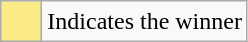<table class="wikitable">
<tr>
<td style="background:#FAEB86; height:20px; width:20px"></td>
<td>Indicates the winner</td>
</tr>
</table>
